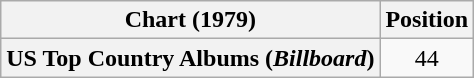<table class="wikitable plainrowheaders" style="text-align:center">
<tr>
<th scope="col">Chart (1979)</th>
<th scope="col">Position</th>
</tr>
<tr>
<th scope="row">US Top Country Albums (<em>Billboard</em>)</th>
<td>44</td>
</tr>
</table>
